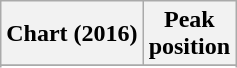<table class="wikitable sortable plainrowheaders" style="text-align:center">
<tr>
<th scope="col">Chart (2016)</th>
<th scope="col">Peak<br> position</th>
</tr>
<tr>
</tr>
<tr>
</tr>
<tr>
</tr>
</table>
